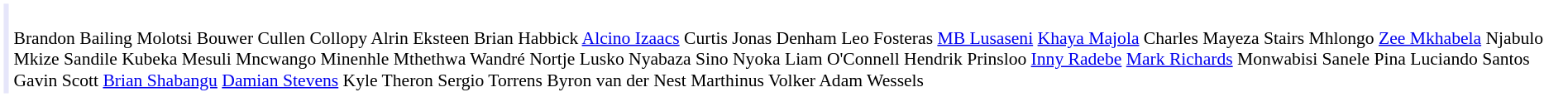<table cellpadding="2" style="border: 1px solid white; font-size:90%;">
<tr>
<td style="text-align:right;" bgcolor="lavender"></td>
<td style="text-align:left;"><br>Brandon Bailing Molotsi Bouwer Cullen Collopy Alrin Eksteen Brian Habbick <a href='#'>Alcino Izaacs</a> Curtis Jonas Denham Leo Fosteras <a href='#'>MB Lusaseni</a> <a href='#'>Khaya Majola</a> Charles Mayeza Stairs Mhlongo <a href='#'>Zee Mkhabela</a> Njabulo Mkize Sandile Kubeka Mesuli Mncwango Minenhle Mthethwa Wandré Nortje Lusko Nyabaza Sino Nyoka Liam O'Connell Hendrik Prinsloo <a href='#'>Inny Radebe</a> <a href='#'>Mark Richards</a> Monwabisi Sanele Pina Luciando Santos Gavin Scott <a href='#'>Brian Shabangu</a> <a href='#'>Damian Stevens</a> Kyle Theron Sergio Torrens Byron van der Nest Marthinus Volker Adam Wessels</td>
</tr>
</table>
